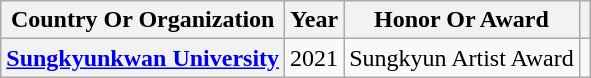<table class="wikitable plainrowheaders sortable" style="margin-right: 0;">
<tr>
<th scope="col">Country Or Organization</th>
<th scope="col">Year</th>
<th scope="col">Honor Or Award</th>
<th scope="col" class="unsortable"></th>
</tr>
<tr>
<th scope="row"><a href='#'>Sungkyunkwan University</a></th>
<td>2021</td>
<td>Sungkyun Artist Award</td>
<td style="text-align:center;"></td>
</tr>
</table>
